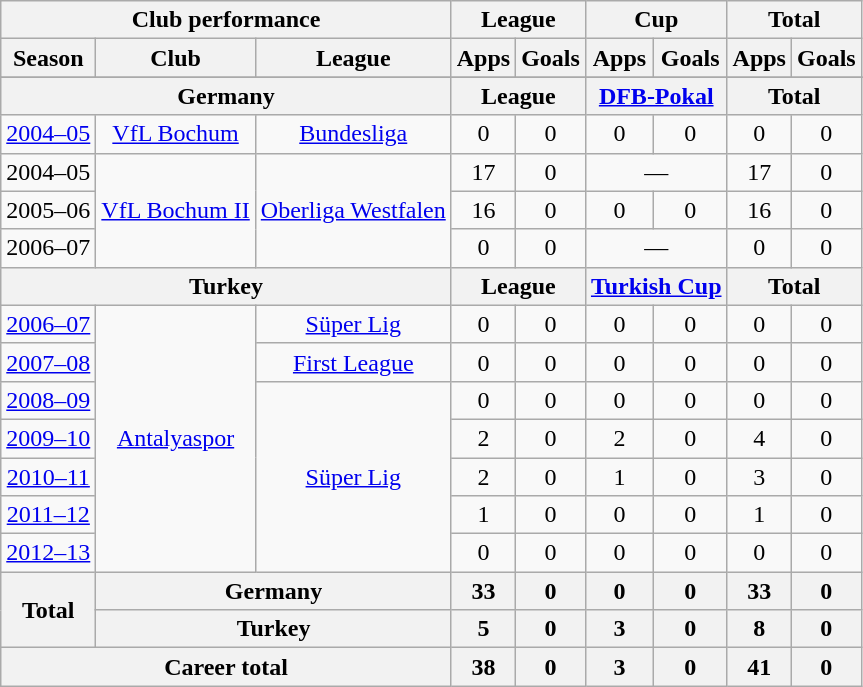<table class="wikitable" style="text-align:center">
<tr>
<th colspan=3>Club performance</th>
<th colspan=2>League</th>
<th colspan=2>Cup</th>
<th colspan=2>Total</th>
</tr>
<tr>
<th>Season</th>
<th>Club</th>
<th>League</th>
<th>Apps</th>
<th>Goals</th>
<th>Apps</th>
<th>Goals</th>
<th>Apps</th>
<th>Goals</th>
</tr>
<tr>
</tr>
<tr>
<th colspan=3>Germany</th>
<th colspan=2>League</th>
<th colspan=2><a href='#'>DFB-Pokal</a></th>
<th colspan=2>Total</th>
</tr>
<tr>
<td><a href='#'>2004–05</a></td>
<td><a href='#'>VfL Bochum</a></td>
<td><a href='#'>Bundesliga</a></td>
<td>0</td>
<td>0</td>
<td>0</td>
<td>0</td>
<td>0</td>
<td>0</td>
</tr>
<tr>
<td>2004–05</td>
<td rowspan="3"><a href='#'>VfL Bochum II</a></td>
<td rowspan="3"><a href='#'>Oberliga Westfalen</a></td>
<td>17</td>
<td>0</td>
<td colspan="2">—</td>
<td>17</td>
<td>0</td>
</tr>
<tr>
<td>2005–06</td>
<td>16</td>
<td>0</td>
<td>0</td>
<td>0</td>
<td>16</td>
<td>0</td>
</tr>
<tr>
<td>2006–07</td>
<td>0</td>
<td>0</td>
<td colspan="2">—</td>
<td>0</td>
<td>0</td>
</tr>
<tr>
<th colspan=3>Turkey</th>
<th colspan=2>League</th>
<th colspan=2><a href='#'>Turkish Cup</a></th>
<th colspan=2>Total</th>
</tr>
<tr>
<td><a href='#'>2006–07</a></td>
<td rowspan="7"><a href='#'>Antalyaspor</a></td>
<td><a href='#'>Süper Lig</a></td>
<td>0</td>
<td>0</td>
<td>0</td>
<td>0</td>
<td>0</td>
<td>0</td>
</tr>
<tr>
<td><a href='#'>2007–08</a></td>
<td><a href='#'>First League</a></td>
<td>0</td>
<td>0</td>
<td>0</td>
<td>0</td>
<td>0</td>
<td>0</td>
</tr>
<tr>
<td><a href='#'>2008–09</a></td>
<td rowspan="5"><a href='#'>Süper Lig</a></td>
<td>0</td>
<td>0</td>
<td>0</td>
<td>0</td>
<td>0</td>
<td>0</td>
</tr>
<tr>
<td><a href='#'>2009–10</a></td>
<td>2</td>
<td>0</td>
<td>2</td>
<td>0</td>
<td>4</td>
<td>0</td>
</tr>
<tr>
<td><a href='#'>2010–11</a></td>
<td>2</td>
<td>0</td>
<td>1</td>
<td>0</td>
<td>3</td>
<td>0</td>
</tr>
<tr>
<td><a href='#'>2011–12</a></td>
<td>1</td>
<td>0</td>
<td>0</td>
<td>0</td>
<td>1</td>
<td>0</td>
</tr>
<tr>
<td><a href='#'>2012–13</a></td>
<td>0</td>
<td>0</td>
<td>0</td>
<td>0</td>
<td>0</td>
<td>0</td>
</tr>
<tr>
<th rowspan=2>Total</th>
<th colspan=2>Germany</th>
<th>33</th>
<th>0</th>
<th>0</th>
<th>0</th>
<th>33</th>
<th>0</th>
</tr>
<tr>
<th colspan=2>Turkey</th>
<th>5</th>
<th>0</th>
<th>3</th>
<th>0</th>
<th>8</th>
<th>0</th>
</tr>
<tr>
<th colspan=3>Career total</th>
<th>38</th>
<th>0</th>
<th>3</th>
<th>0</th>
<th>41</th>
<th>0</th>
</tr>
</table>
